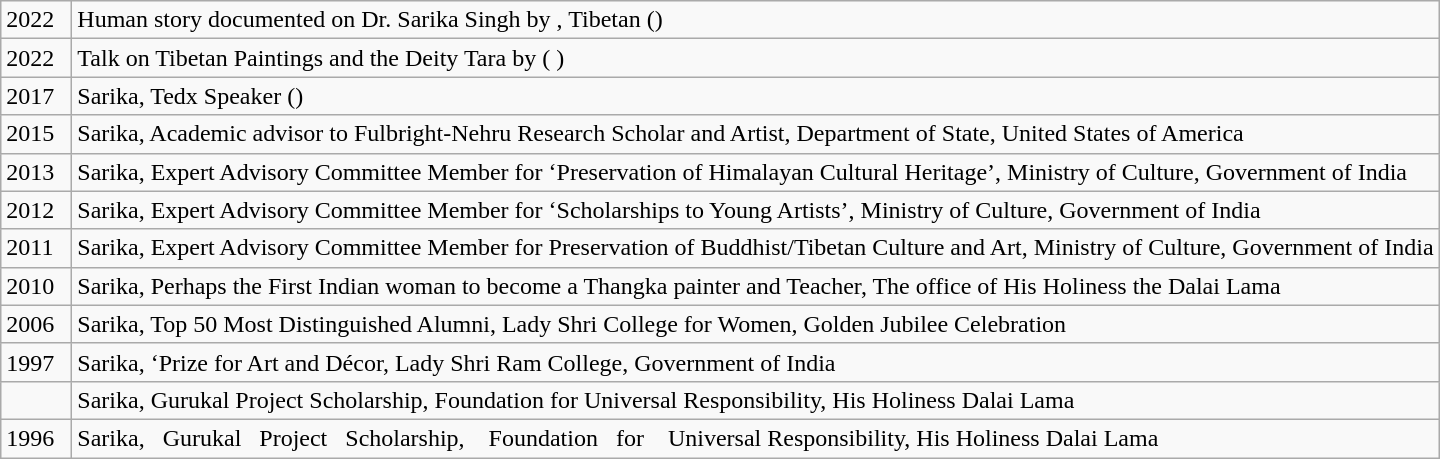<table class="wikitable">
<tr>
<td>2022</td>
<td>Human story documented on Dr. Sarika Singh by , Tibetan ()</td>
</tr>
<tr>
<td>2022</td>
<td>Talk on Tibetan Paintings and the Deity Tara by  ( )</td>
</tr>
<tr>
<td>2017</td>
<td>Sarika, Tedx Speaker ()</td>
</tr>
<tr>
<td>2015</td>
<td>Sarika, Academic advisor to Fulbright-Nehru Research Scholar and Artist, Department of State, United States of America</td>
</tr>
<tr>
<td>2013</td>
<td>Sarika, Expert Advisory Committee Member for ‘Preservation of Himalayan Cultural Heritage’, Ministry of Culture, Government of India</td>
</tr>
<tr>
<td>2012</td>
<td>Sarika, Expert Advisory Committee Member for ‘Scholarships to Young Artists’, Ministry of Culture, Government of India</td>
</tr>
<tr>
<td>2011</td>
<td>Sarika, Expert Advisory Committee Member for Preservation of Buddhist/Tibetan Culture and Art, Ministry of Culture, Government of India</td>
</tr>
<tr>
<td>2010</td>
<td>Sarika, Perhaps the First Indian woman to become a Thangka painter and Teacher, The office of His Holiness the Dalai Lama</td>
</tr>
<tr>
<td>2006  </td>
<td>Sarika, Top 50 Most Distinguished Alumni, Lady Shri College for Women, Golden Jubilee Celebration</td>
</tr>
<tr>
<td>1997</td>
<td>Sarika, ‘Prize for Art and Décor, Lady Shri Ram College, Government of India</td>
</tr>
<tr>
<td></td>
<td>Sarika, Gurukal Project Scholarship, Foundation for Universal Responsibility, His Holiness Dalai Lama</td>
</tr>
<tr>
<td>1996</td>
<td>Sarika,   Gurukal   Project   Scholarship,    Foundation   for    Universal Responsibility, His Holiness Dalai Lama</td>
</tr>
</table>
